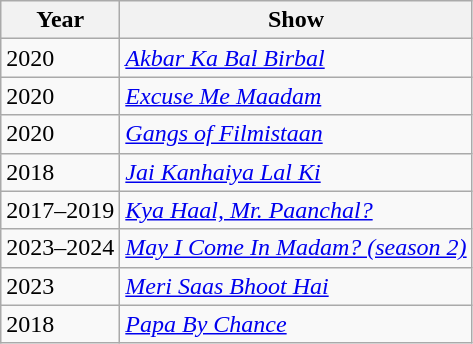<table class="wikitable sortable">
<tr>
<th>Year</th>
<th>Show</th>
</tr>
<tr>
<td>2020</td>
<td><em><a href='#'>Akbar Ka Bal Birbal</a></em></td>
</tr>
<tr>
<td>2020</td>
<td><em><a href='#'>Excuse Me Maadam</a></em></td>
</tr>
<tr>
<td>2020</td>
<td><em><a href='#'>Gangs of Filmistaan</a></em></td>
</tr>
<tr>
<td>2018</td>
<td><em><a href='#'>Jai Kanhaiya Lal Ki</a></em></td>
</tr>
<tr>
<td>2017–2019</td>
<td><em><a href='#'>Kya Haal, Mr. Paanchal?</a></em></td>
</tr>
<tr>
<td>2023–2024</td>
<td><em><a href='#'>May I Come In Madam? (season 2)</a></em></td>
</tr>
<tr>
<td>2023</td>
<td><em><a href='#'>Meri Saas Bhoot Hai</a></em></td>
</tr>
<tr>
<td>2018</td>
<td><em><a href='#'>Papa By Chance</a></em></td>
</tr>
</table>
